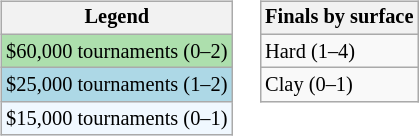<table>
<tr valign=top>
<td><br><table class="wikitable" style="font-size:85%">
<tr>
<th>Legend</th>
</tr>
<tr style="background:#addfad">
<td>$60,000 tournaments (0–2)</td>
</tr>
<tr style="background:lightblue;">
<td>$25,000 tournaments (1–2)</td>
</tr>
<tr style="background:#f0f8ff;">
<td>$15,000 tournaments (0–1)</td>
</tr>
</table>
</td>
<td><br><table class="wikitable" style="font-size:85%">
<tr>
<th>Finals by surface</th>
</tr>
<tr>
<td>Hard (1–4)</td>
</tr>
<tr>
<td>Clay (0–1)</td>
</tr>
</table>
</td>
</tr>
</table>
